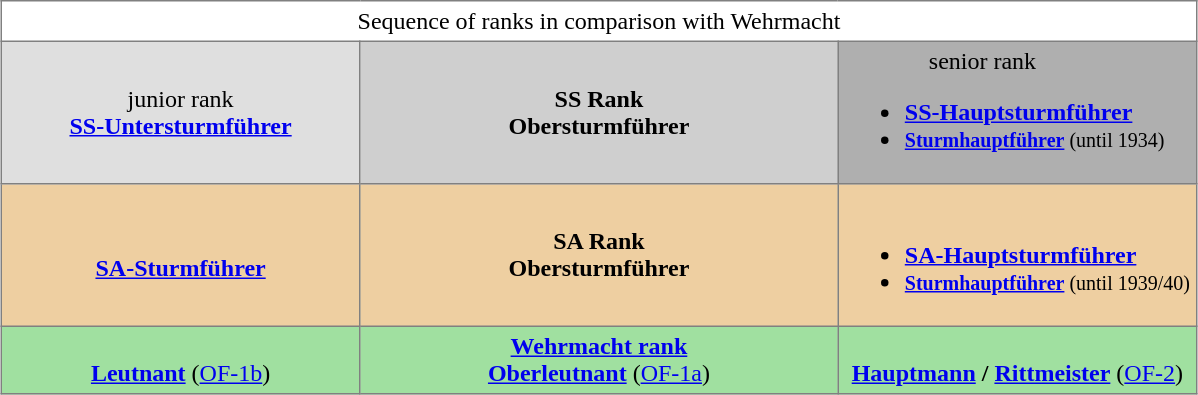<table class="toccolours" border="1" cellpadding="4" cellspacing="0" style="border-collapse: collapse; margin: 0.5em auto; clear: both;">
<tr align=center>
<td colspan=3>Sequence of ranks in comparison with Wehrmacht</td>
</tr>
<tr align=center>
<td bgcolor="#dfdfdf">junior rank<br><strong><a href='#'>SS-Untersturmführer</a></strong></td>
<td bgcolor="#cfcfcf"><strong>SS Rank</strong><br><strong>Obersturmführer</strong></td>
<td bgcolor="#afafaf" align=left>              senior rank<br><ul><li><strong><a href='#'>SS-Hauptsturmführer</a></strong></li><li><small><strong><a href='#'>Sturmhauptführer</a></strong> (until 1934)</small></li></ul></td>
</tr>
<tr bgcolor="#EECFA1" align=center>
<td><br><strong><a href='#'>SA-Sturmführer</a></strong></td>
<td><strong>SA Rank</strong><br><strong>Obersturmführer</strong></td>
<td align=left><br><ul><li><strong><a href='#'>SA-Hauptsturmführer</a></strong></li><li><small><strong><a href='#'>Sturmhauptführer</a></strong> (until 1939/40)</small></li></ul></td>
</tr>
<tr bgcolor="#A0E0A0">
<td width="30%" align="center"><br><strong><a href='#'>Leutnant</a></strong> (<a href='#'>OF-1b</a>)</td>
<td width="40%" align="center"><strong> <a href='#'>Wehrmacht rank</a></strong><br><strong><a href='#'>Oberleutnant</a></strong> (<a href='#'>OF-1a</a>)</td>
<td width="30%" align="center"><br><strong><a href='#'>Hauptmann</a> / <a href='#'>Rittmeister</a></strong> (<a href='#'>OF-2</a>)</td>
</tr>
</table>
